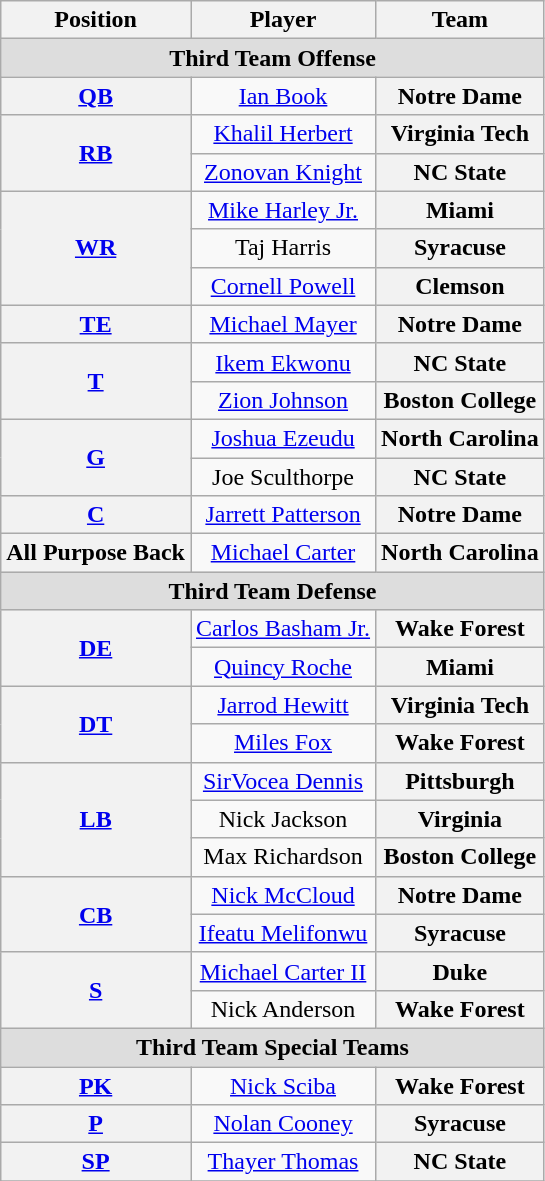<table class="wikitable">
<tr>
<th>Position</th>
<th>Player</th>
<th>Team</th>
</tr>
<tr>
<td colspan="4" style="text-align:center; background:#ddd;"><strong>Third Team Offense</strong></td>
</tr>
<tr style="text-align:center;">
<th rowspan="1"><a href='#'>QB</a></th>
<td><a href='#'>Ian Book</a></td>
<th style=>Notre Dame</th>
</tr>
<tr style="text-align:center;">
<th rowspan="2"><a href='#'>RB</a></th>
<td><a href='#'>Khalil Herbert</a></td>
<th style=>Virginia Tech</th>
</tr>
<tr style="text-align:center;">
<td><a href='#'>Zonovan Knight</a></td>
<th style=>NC State</th>
</tr>
<tr style="text-align:center;">
<th rowspan="3"><a href='#'>WR</a></th>
<td><a href='#'>Mike Harley Jr.</a></td>
<th style=>Miami</th>
</tr>
<tr style="text-align:center;">
<td>Taj Harris</td>
<th style=>Syracuse</th>
</tr>
<tr style="text-align:center;">
<td><a href='#'>Cornell Powell</a></td>
<th style=>Clemson</th>
</tr>
<tr style="text-align:center;">
<th rowspan="1"><a href='#'>TE</a></th>
<td><a href='#'>Michael Mayer</a></td>
<th style=>Notre Dame</th>
</tr>
<tr style="text-align:center;">
<th rowspan="2"><a href='#'>T</a></th>
<td><a href='#'>Ikem Ekwonu</a></td>
<th style=>NC State</th>
</tr>
<tr style="text-align:center;">
<td><a href='#'>Zion Johnson</a></td>
<th style=>Boston College</th>
</tr>
<tr style="text-align:center;">
<th rowspan="2"><a href='#'>G</a></th>
<td><a href='#'>Joshua Ezeudu</a></td>
<th style=>North Carolina</th>
</tr>
<tr style="text-align:center;">
<td>Joe Sculthorpe</td>
<th style=>NC State</th>
</tr>
<tr style="text-align:center;">
<th rowspan="1"><a href='#'>C</a></th>
<td><a href='#'>Jarrett Patterson</a></td>
<th style=>Notre Dame</th>
</tr>
<tr style="text-align:center;">
<th rowspan="1">All Purpose Back</th>
<td><a href='#'>Michael Carter</a></td>
<th style=>North Carolina</th>
</tr>
<tr style="text-align:center;">
<td colspan="4" style="text-align:center; background:#ddd;"><strong>Third Team Defense</strong></td>
</tr>
<tr style="text-align:center;">
<th rowspan="2"><a href='#'>DE</a></th>
<td><a href='#'>Carlos Basham Jr.</a></td>
<th style=>Wake Forest</th>
</tr>
<tr style="text-align:center;">
<td><a href='#'>Quincy Roche</a></td>
<th style=>Miami</th>
</tr>
<tr style="text-align:center;">
<th rowspan="2"><a href='#'>DT</a></th>
<td><a href='#'>Jarrod Hewitt</a></td>
<th style=>Virginia Tech</th>
</tr>
<tr style="text-align:center;">
<td><a href='#'>Miles Fox</a></td>
<th style=>Wake Forest</th>
</tr>
<tr style="text-align:center;">
<th rowspan="3"><a href='#'>LB</a></th>
<td><a href='#'>SirVocea Dennis</a></td>
<th style=>Pittsburgh</th>
</tr>
<tr style="text-align:center;">
<td>Nick Jackson</td>
<th style=>Virginia</th>
</tr>
<tr style="text-align:center;">
<td>Max Richardson</td>
<th style=>Boston College</th>
</tr>
<tr style="text-align:center;">
<th rowspan="2"><a href='#'>CB</a></th>
<td><a href='#'>Nick McCloud</a></td>
<th style=>Notre Dame</th>
</tr>
<tr style="text-align:center;">
<td><a href='#'>Ifeatu Melifonwu</a></td>
<th style=>Syracuse</th>
</tr>
<tr style="text-align:center;">
<th rowspan="2"><a href='#'>S</a></th>
<td><a href='#'>Michael Carter II</a></td>
<th style=>Duke</th>
</tr>
<tr style="text-align:center;">
<td>Nick Anderson</td>
<th style=>Wake Forest</th>
</tr>
<tr>
<td colspan="4" style="text-align:center; background:#ddd;"><strong>Third Team Special Teams</strong></td>
</tr>
<tr style="text-align:center;">
<th rowspan="1"><a href='#'>PK</a></th>
<td><a href='#'>Nick Sciba</a></td>
<th style=>Wake Forest</th>
</tr>
<tr style="text-align:center;">
<th rowspan="1"><a href='#'>P</a></th>
<td><a href='#'>Nolan Cooney</a></td>
<th style=>Syracuse</th>
</tr>
<tr style="text-align:center;">
<th rowspan="1"><a href='#'>SP</a></th>
<td><a href='#'>Thayer Thomas</a></td>
<th style=>NC State</th>
</tr>
<tr>
</tr>
</table>
